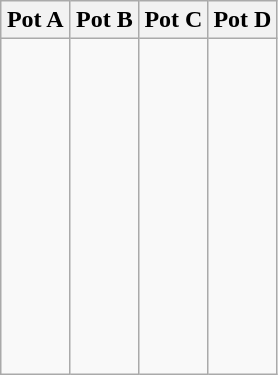<table class=wikitable>
<tr>
<th width=25%>Pot A</th>
<th width=25%>Pot B</th>
<th width=25%>Pot C</th>
<th width=25%>Pot D</th>
</tr>
<tr valign=top>
<td><br><br>
<br>
<br>
<br>
<br>
<br>
<br>
<br>
<br>
<br>
<br>
</td>
<td><br><br>
<br>
<br>
<br>
<br>
<br>
<br>
<br>
<br>
<br>
<br>
</td>
<td><br><br>
<br>
<br>
<br>
<br>
<br>
<br>
<br>
<br>
<br>
<br>
</td>
<td><br><br>
<br>
<br>
<br>
<br>
<br>
<br>
<br>
<br>
<br>
<br>
</td>
</tr>
</table>
